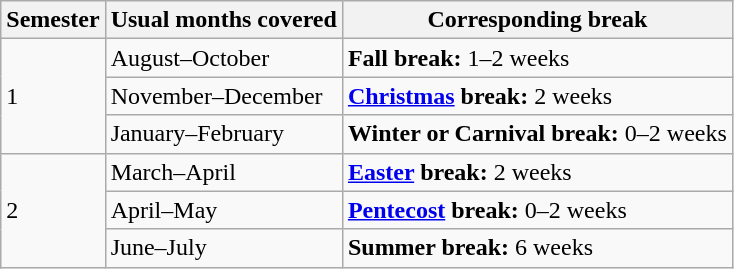<table class="wikitable">
<tr>
<th>Semester</th>
<th>Usual months covered</th>
<th>Corresponding break</th>
</tr>
<tr>
<td rowspan=3>1</td>
<td>August–October</td>
<td><strong>Fall break:</strong> 1–2 weeks</td>
</tr>
<tr>
<td>November–December</td>
<td><strong><a href='#'>Christmas</a> break:</strong> 2 weeks</td>
</tr>
<tr>
<td>January–February</td>
<td><strong>Winter or Carnival break:</strong> 0–2 weeks</td>
</tr>
<tr>
<td rowspan=3>2</td>
<td>March–April</td>
<td><strong><a href='#'>Easter</a> break:</strong> 2 weeks</td>
</tr>
<tr>
<td>April–May</td>
<td><strong><a href='#'>Pentecost</a> break:</strong> 0–2 weeks</td>
</tr>
<tr>
<td>June–July</td>
<td><strong>Summer break:</strong> 6 weeks</td>
</tr>
</table>
